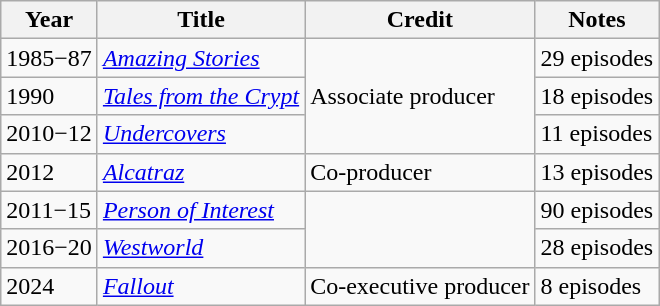<table class="wikitable">
<tr>
<th>Year</th>
<th>Title</th>
<th>Credit</th>
<th>Notes</th>
</tr>
<tr>
<td>1985−87</td>
<td><em><a href='#'>Amazing Stories</a></em></td>
<td rowspan=3>Associate producer</td>
<td>29 episodes</td>
</tr>
<tr>
<td>1990</td>
<td><em><a href='#'>Tales from the Crypt</a></em></td>
<td>18 episodes</td>
</tr>
<tr>
<td>2010−12</td>
<td><em><a href='#'>Undercovers</a></em></td>
<td>11 episodes</td>
</tr>
<tr>
<td>2012</td>
<td><em><a href='#'>Alcatraz</a></em></td>
<td>Co-producer</td>
<td>13 episodes</td>
</tr>
<tr>
<td>2011−15</td>
<td><em><a href='#'>Person of Interest</a></em></td>
<td rowspan=2></td>
<td>90 episodes</td>
</tr>
<tr>
<td>2016−20</td>
<td><em><a href='#'>Westworld</a></em></td>
<td>28 episodes</td>
</tr>
<tr>
<td>2024</td>
<td><em><a href='#'>Fallout</a></em></td>
<td>Co-executive producer</td>
<td>8 episodes</td>
</tr>
</table>
